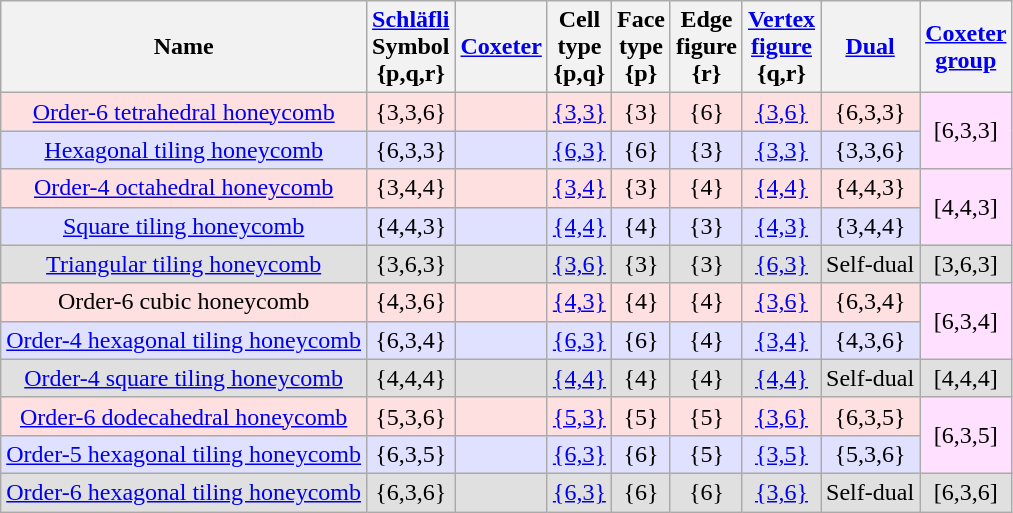<table class="wikitable">
<tr>
<th>Name</th>
<th><a href='#'>Schläfli</a><br>Symbol<br>{p,q,r}</th>
<th><a href='#'>Coxeter</a><br></th>
<th>Cell<br>type<br>{p,q}</th>
<th>Face<br>type<br>{p}</th>
<th>Edge<br>figure<br>{r}</th>
<th><a href='#'>Vertex<br>figure</a><br>{q,r}</th>
<th><a href='#'>Dual</a></th>
<th><a href='#'>Coxeter<br>group</a></th>
</tr>
<tr BGCOLOR="#ffe0e0" align=center>
<td><a href='#'>Order-6 tetrahedral honeycomb</a></td>
<td>{3,3,6}</td>
<td></td>
<td><a href='#'>{3,3}</a></td>
<td>{3}</td>
<td>{6}</td>
<td><a href='#'>{3,6}</a></td>
<td>{6,3,3}</td>
<td rowspan=2  BGCOLOR="#ffe0ff">[6,3,3]</td>
</tr>
<tr BGCOLOR="#e0e0ff" align=center>
<td><a href='#'>Hexagonal tiling honeycomb</a></td>
<td>{6,3,3}</td>
<td></td>
<td><a href='#'>{6,3}</a></td>
<td>{6}</td>
<td>{3}</td>
<td><a href='#'>{3,3}</a></td>
<td>{3,3,6}</td>
</tr>
<tr BGCOLOR="#ffe0e0" align=center>
<td><a href='#'>Order-4 octahedral honeycomb</a></td>
<td>{3,4,4}</td>
<td></td>
<td><a href='#'>{3,4}</a></td>
<td>{3}</td>
<td>{4}</td>
<td><a href='#'>{4,4}</a></td>
<td>{4,4,3}</td>
<td rowspan=2  BGCOLOR="#ffe0ff">[4,4,3]</td>
</tr>
<tr BGCOLOR="#e0e0ff" align=center>
<td><a href='#'>Square tiling honeycomb</a></td>
<td>{4,4,3}</td>
<td></td>
<td><a href='#'>{4,4}</a></td>
<td>{4}</td>
<td>{3}</td>
<td><a href='#'>{4,3}</a></td>
<td>{3,4,4}</td>
</tr>
<tr BGCOLOR="#e0e0e0" align=center>
<td><a href='#'>Triangular tiling honeycomb</a></td>
<td>{3,6,3}</td>
<td></td>
<td><a href='#'>{3,6}</a></td>
<td>{3}</td>
<td>{3}</td>
<td><a href='#'>{6,3}</a></td>
<td>Self-dual</td>
<td>[3,6,3]</td>
</tr>
<tr BGCOLOR="#ffe0e0" align=center>
<td>Order-6 cubic honeycomb</td>
<td>{4,3,6}</td>
<td></td>
<td><a href='#'>{4,3}</a></td>
<td>{4}</td>
<td>{4}</td>
<td><a href='#'>{3,6}</a></td>
<td>{6,3,4}</td>
<td rowspan=2 BGCOLOR="#ffe0ff">[6,3,4]</td>
</tr>
<tr BGCOLOR="#e0e0ff" align=center>
<td><a href='#'>Order-4 hexagonal tiling honeycomb</a></td>
<td>{6,3,4}</td>
<td></td>
<td><a href='#'>{6,3}</a></td>
<td>{6}</td>
<td>{4}</td>
<td><a href='#'>{3,4}</a></td>
<td>{4,3,6}</td>
</tr>
<tr BGCOLOR="#e0e0e0" align=center>
<td><a href='#'>Order-4 square tiling honeycomb</a></td>
<td>{4,4,4}</td>
<td></td>
<td><a href='#'>{4,4}</a></td>
<td>{4}</td>
<td>{4}</td>
<td><a href='#'>{4,4}</a></td>
<td>Self-dual</td>
<td>[4,4,4]</td>
</tr>
<tr BGCOLOR="#ffe0e0" align=center>
<td><a href='#'>Order-6 dodecahedral honeycomb</a></td>
<td>{5,3,6}</td>
<td></td>
<td><a href='#'>{5,3}</a></td>
<td>{5}</td>
<td>{5}</td>
<td><a href='#'>{3,6}</a></td>
<td>{6,3,5}</td>
<td rowspan=2 BGCOLOR="#ffe0ff">[6,3,5]</td>
</tr>
<tr BGCOLOR="#e0e0ff" align=center>
<td><a href='#'>Order-5 hexagonal tiling honeycomb</a></td>
<td>{6,3,5}</td>
<td></td>
<td><a href='#'>{6,3}</a></td>
<td>{6}</td>
<td>{5}</td>
<td><a href='#'>{3,5}</a></td>
<td>{5,3,6}</td>
</tr>
<tr BGCOLOR="#e0e0e0" align=center>
<td><a href='#'>Order-6 hexagonal tiling honeycomb</a></td>
<td>{6,3,6}</td>
<td></td>
<td><a href='#'>{6,3}</a></td>
<td>{6}</td>
<td>{6}</td>
<td><a href='#'>{3,6}</a></td>
<td>Self-dual</td>
<td>[6,3,6]</td>
</tr>
</table>
